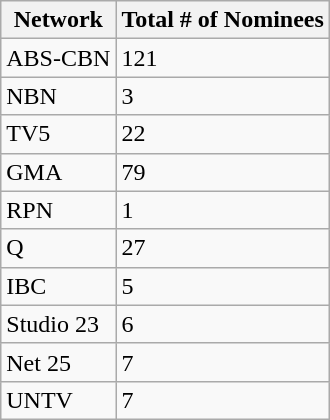<table class="wikitable sortable">
<tr>
<th>Network</th>
<th>Total # of Nominees</th>
</tr>
<tr>
<td>ABS-CBN</td>
<td>121</td>
</tr>
<tr>
<td>NBN</td>
<td>3</td>
</tr>
<tr>
<td>TV5</td>
<td>22</td>
</tr>
<tr>
<td>GMA</td>
<td>79</td>
</tr>
<tr>
<td>RPN</td>
<td>1</td>
</tr>
<tr>
<td>Q</td>
<td>27</td>
</tr>
<tr>
<td>IBC</td>
<td>5</td>
</tr>
<tr>
<td>Studio 23</td>
<td>6</td>
</tr>
<tr>
<td>Net 25</td>
<td>7</td>
</tr>
<tr>
<td>UNTV</td>
<td>7</td>
</tr>
</table>
